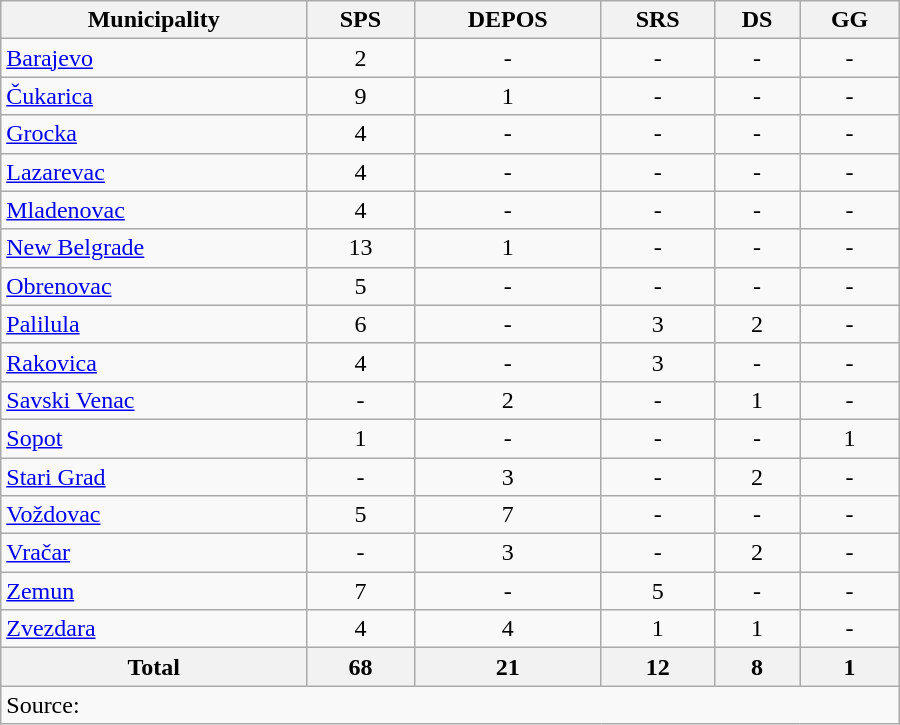<table style="width:600px;" class="wikitable">
<tr>
<th align="centre">Municipality</th>
<th align="centre">SPS</th>
<th align="centre">DEPOS</th>
<th align="centre">SRS</th>
<th align="centre">DS</th>
<th align="centre">GG</th>
</tr>
<tr>
<td align="left"><a href='#'>Barajevo</a></td>
<td align="center">2</td>
<td align="center">-</td>
<td align="center">-</td>
<td align="center">-</td>
<td align="center">-</td>
</tr>
<tr>
<td align="left"><a href='#'>Čukarica</a></td>
<td align="center">9</td>
<td align="center">1</td>
<td align="center">-</td>
<td align="center">-</td>
<td align="center">-</td>
</tr>
<tr>
<td align="left"><a href='#'>Grocka</a></td>
<td align="center">4</td>
<td align="center">-</td>
<td align="center">-</td>
<td align="center">-</td>
<td align="center">-</td>
</tr>
<tr>
<td align="left"><a href='#'>Lazarevac</a></td>
<td align="center">4</td>
<td align="center">-</td>
<td align="center">-</td>
<td align="center">-</td>
<td align="center">-</td>
</tr>
<tr>
<td align="left"><a href='#'>Mladenovac</a></td>
<td align="center">4</td>
<td align="center">-</td>
<td align="center">-</td>
<td align="center">-</td>
<td align="center">-</td>
</tr>
<tr>
<td align="left"><a href='#'>New Belgrade</a></td>
<td align="center">13</td>
<td align="center">1</td>
<td align="center">-</td>
<td align="center">-</td>
<td align="center">-</td>
</tr>
<tr>
<td align="left"><a href='#'>Obrenovac</a></td>
<td align="center">5</td>
<td align="center">-</td>
<td align="center">-</td>
<td align="center">-</td>
<td align="center">-</td>
</tr>
<tr>
<td align="left"><a href='#'>Palilula</a></td>
<td align="center">6</td>
<td align="center">-</td>
<td align="center">3</td>
<td align="center">2</td>
<td align="center">-</td>
</tr>
<tr>
<td align="left"><a href='#'>Rakovica</a></td>
<td align="center">4</td>
<td align="center">-</td>
<td align="center">3</td>
<td align="center">-</td>
<td align="center">-</td>
</tr>
<tr>
<td align="left"><a href='#'>Savski Venac</a></td>
<td align="center">-</td>
<td align="center">2</td>
<td align="center">-</td>
<td align="center">1</td>
<td align="center">-</td>
</tr>
<tr>
<td align="left"><a href='#'>Sopot</a></td>
<td align="center">1</td>
<td align="center">-</td>
<td align="center">-</td>
<td align="center">-</td>
<td align="center">1</td>
</tr>
<tr>
<td align="left"><a href='#'>Stari Grad</a></td>
<td align="center">-</td>
<td align="center">3</td>
<td align="center">-</td>
<td align="center">2</td>
<td align="center">-</td>
</tr>
<tr>
<td align="left"><a href='#'>Voždovac</a></td>
<td align="center">5</td>
<td align="center">7</td>
<td align="center">-</td>
<td align="center">-</td>
<td align="center">-</td>
</tr>
<tr>
<td align="left"><a href='#'>Vračar</a></td>
<td align="center">-</td>
<td align="center">3</td>
<td align="center">-</td>
<td align="center">2</td>
<td align="center">-</td>
</tr>
<tr>
<td align="left"><a href='#'>Zemun</a></td>
<td align="center">7</td>
<td align="center">-</td>
<td align="center">5</td>
<td align="center">-</td>
<td align="center">-</td>
</tr>
<tr>
<td align="left"><a href='#'>Zvezdara</a></td>
<td align="center">4</td>
<td align="center">4</td>
<td align="center">1</td>
<td align="center">1</td>
<td align="center">-</td>
</tr>
<tr>
<th align="left">Total</th>
<th align="centre">68</th>
<th align="centre">21</th>
<th align="centre">12</th>
<th align="centre">8</th>
<th align="centre">1</th>
</tr>
<tr>
<td colspan=6>Source: </td>
</tr>
</table>
